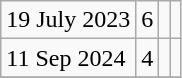<table class="wikitable">
<tr>
<td>19 July 2023</td>
<td>6</td>
<td></td>
<td></td>
</tr>
<tr>
<td>11 Sep 2024</td>
<td>4</td>
<td></td>
<td></td>
</tr>
<tr>
</tr>
</table>
